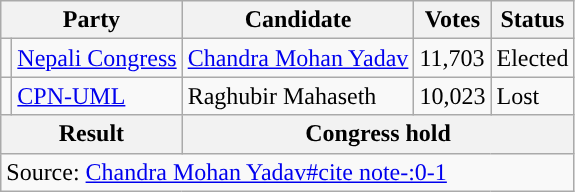<table class="wikitable"! colspan="4" |>
<tr>
<th colspan="2">Party</th>
<th>Candidate</th>
<th>Votes</th>
<th>Status</th>
</tr>
<tr>
<td style="background-color:"></td>
<td><a href='#'>Nepali Congress</a></td>
<td><a href='#'>Chandra Mohan Yadav</a></td>
<td>11,703</td>
<td>Elected</td>
</tr>
<tr>
<td style="background-color:"></td>
<td><a href='#'>CPN-UML</a></td>
<td>Raghubir Mahaseth</td>
<td>10,023</td>
<td>Lost</td>
</tr>
<tr>
<th colspan="2">Result</th>
<th colspan="3">Congress hold</th>
</tr>
<tr>
<td colspan="5">Source: <a href='#'>Chandra Mohan Yadav#cite note-:0-1</a></td>
</tr>
</table>
